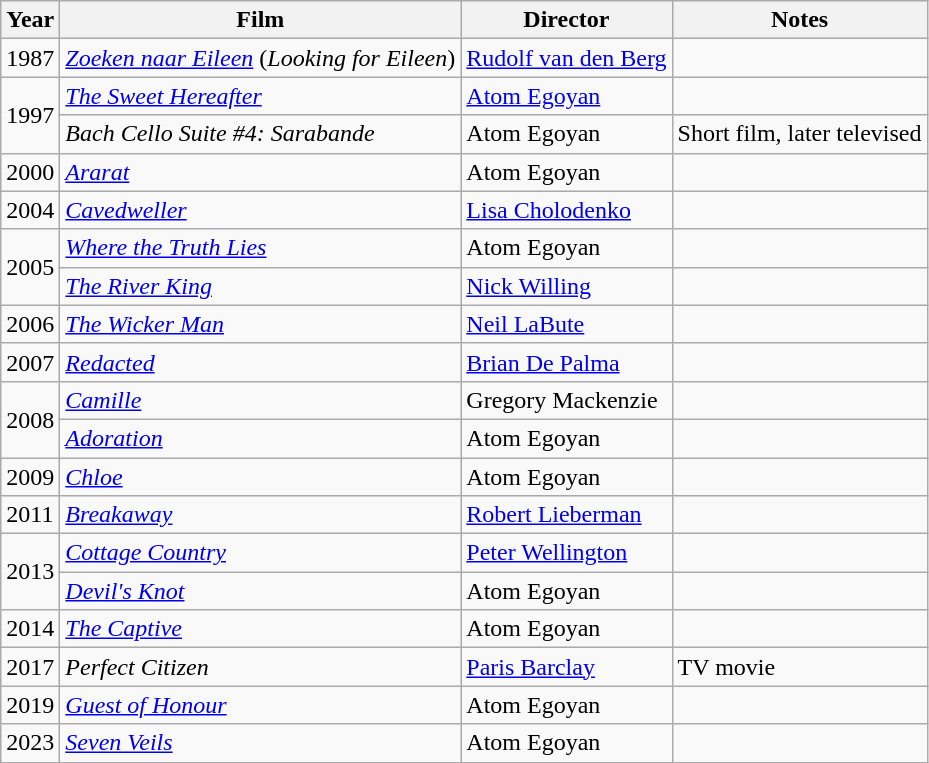<table class="wikitable">
<tr>
<th>Year</th>
<th>Film</th>
<th>Director</th>
<th>Notes</th>
</tr>
<tr>
<td>1987</td>
<td><em><a href='#'>Zoeken naar Eileen</a></em> (<em>Looking for Eileen</em>)</td>
<td><a href='#'>Rudolf van den Berg</a></td>
<td></td>
</tr>
<tr>
<td rowspan=2>1997</td>
<td><em><a href='#'>The Sweet Hereafter</a></em></td>
<td><a href='#'>Atom Egoyan</a></td>
<td></td>
</tr>
<tr>
<td><em>Bach Cello Suite #4: Sarabande</em></td>
<td>Atom Egoyan</td>
<td>Short film, later televised</td>
</tr>
<tr>
<td>2000</td>
<td><em><a href='#'>Ararat</a></em></td>
<td>Atom Egoyan</td>
<td></td>
</tr>
<tr>
<td>2004</td>
<td><em><a href='#'>Cavedweller</a></em></td>
<td><a href='#'>Lisa Cholodenko</a></td>
<td></td>
</tr>
<tr>
<td rowspan=2>2005</td>
<td><em><a href='#'>Where the Truth Lies</a></em></td>
<td>Atom Egoyan</td>
<td></td>
</tr>
<tr>
<td><em><a href='#'>The River King</a></em></td>
<td><a href='#'>Nick Willing</a></td>
<td></td>
</tr>
<tr>
<td>2006</td>
<td><em><a href='#'>The Wicker Man</a></em></td>
<td><a href='#'>Neil LaBute</a></td>
<td></td>
</tr>
<tr>
<td>2007</td>
<td><em><a href='#'>Redacted</a></em></td>
<td><a href='#'>Brian De Palma</a></td>
<td></td>
</tr>
<tr>
<td rowspan=2>2008</td>
<td><em><a href='#'>Camille</a></em></td>
<td>Gregory Mackenzie</td>
<td></td>
</tr>
<tr>
<td><em><a href='#'>Adoration</a></em></td>
<td>Atom Egoyan</td>
<td></td>
</tr>
<tr>
<td>2009</td>
<td><em><a href='#'>Chloe</a></em></td>
<td>Atom Egoyan</td>
<td></td>
</tr>
<tr>
<td>2011</td>
<td><em><a href='#'>Breakaway</a></em></td>
<td><a href='#'>Robert Lieberman</a></td>
<td></td>
</tr>
<tr>
<td rowspan=2>2013</td>
<td><em><a href='#'>Cottage Country</a></em></td>
<td><a href='#'>Peter Wellington</a></td>
<td></td>
</tr>
<tr>
<td><em><a href='#'>Devil's Knot</a></em></td>
<td>Atom Egoyan</td>
<td></td>
</tr>
<tr>
<td>2014</td>
<td><em><a href='#'>The Captive</a></em></td>
<td>Atom Egoyan</td>
<td></td>
</tr>
<tr>
<td>2017</td>
<td><em>Perfect Citizen</em></td>
<td><a href='#'>Paris Barclay</a></td>
<td>TV movie</td>
</tr>
<tr>
<td>2019</td>
<td><em><a href='#'>Guest of Honour</a></em></td>
<td>Atom Egoyan</td>
<td></td>
</tr>
<tr>
<td>2023</td>
<td><em><a href='#'>Seven Veils</a></em></td>
<td>Atom Egoyan</td>
<td></td>
</tr>
</table>
